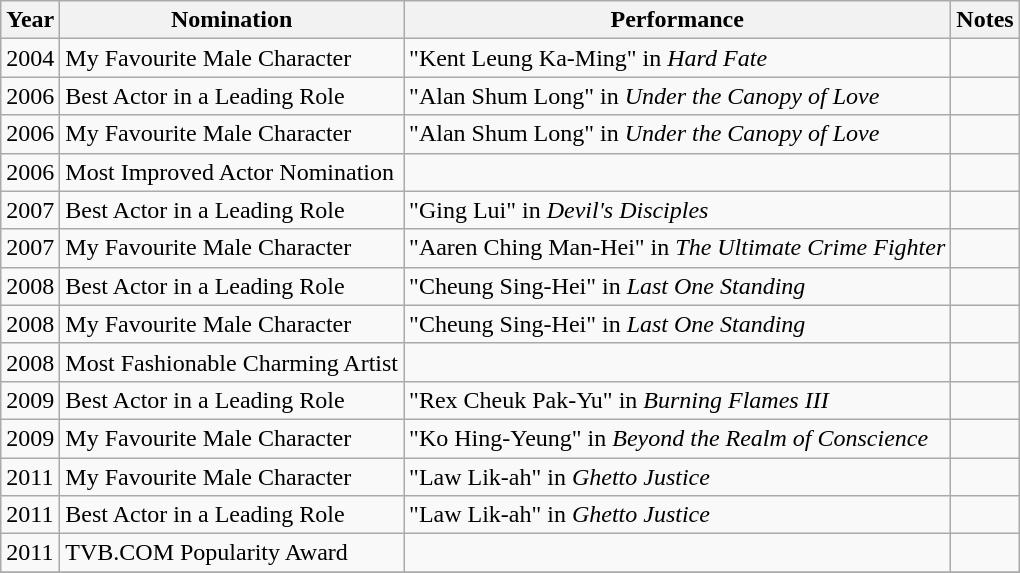<table class="wikitable sortable">
<tr>
<th>Year</th>
<th>Nomination</th>
<th>Performance</th>
<th class="unsortable">Notes</th>
</tr>
<tr>
<td>2004</td>
<td>My Favourite Male Character</td>
<td>"Kent Leung Ka-Ming" in <em>Hard Fate</em></td>
<td></td>
</tr>
<tr>
<td>2006</td>
<td>Best Actor in a Leading Role</td>
<td>"Alan Shum Long" in <em>Under the Canopy of Love</em></td>
<td></td>
</tr>
<tr>
<td>2006</td>
<td>My Favourite Male Character</td>
<td>"Alan Shum Long" in <em>Under the Canopy of Love</em></td>
<td></td>
</tr>
<tr>
<td>2006</td>
<td>Most Improved Actor Nomination</td>
<td></td>
<td></td>
</tr>
<tr>
<td>2007</td>
<td>Best Actor in a Leading Role</td>
<td>"Ging Lui" in <em>Devil's Disciples</em></td>
<td></td>
</tr>
<tr>
<td>2007</td>
<td>My Favourite Male Character</td>
<td>"Aaren Ching Man-Hei" in <em>The Ultimate Crime Fighter</em></td>
<td></td>
</tr>
<tr>
<td>2008</td>
<td>Best Actor in a Leading Role</td>
<td>"Cheung Sing-Hei" in <em>Last One Standing</em></td>
<td></td>
</tr>
<tr>
<td>2008</td>
<td>My Favourite Male Character</td>
<td>"Cheung Sing-Hei" in <em>Last One Standing</em></td>
<td></td>
</tr>
<tr>
<td>2008</td>
<td>Most Fashionable Charming Artist</td>
<td></td>
<td></td>
</tr>
<tr>
<td>2009</td>
<td>Best Actor in a Leading Role</td>
<td>"Rex Cheuk Pak-Yu" in <em>Burning Flames III</em></td>
<td></td>
</tr>
<tr>
<td>2009</td>
<td>My Favourite Male Character</td>
<td>"Ko Hing-Yeung" in <em>Beyond the Realm of Conscience</em></td>
<td></td>
</tr>
<tr>
<td>2011</td>
<td>My Favourite Male Character</td>
<td>"Law Lik-ah" in <em>Ghetto Justice</em></td>
<td></td>
</tr>
<tr>
<td>2011</td>
<td>Best Actor in a Leading Role</td>
<td>"Law Lik-ah" in <em>Ghetto Justice</em></td>
<td></td>
</tr>
<tr>
<td>2011</td>
<td>TVB.COM Popularity Award</td>
<td></td>
<td></td>
</tr>
<tr>
</tr>
</table>
